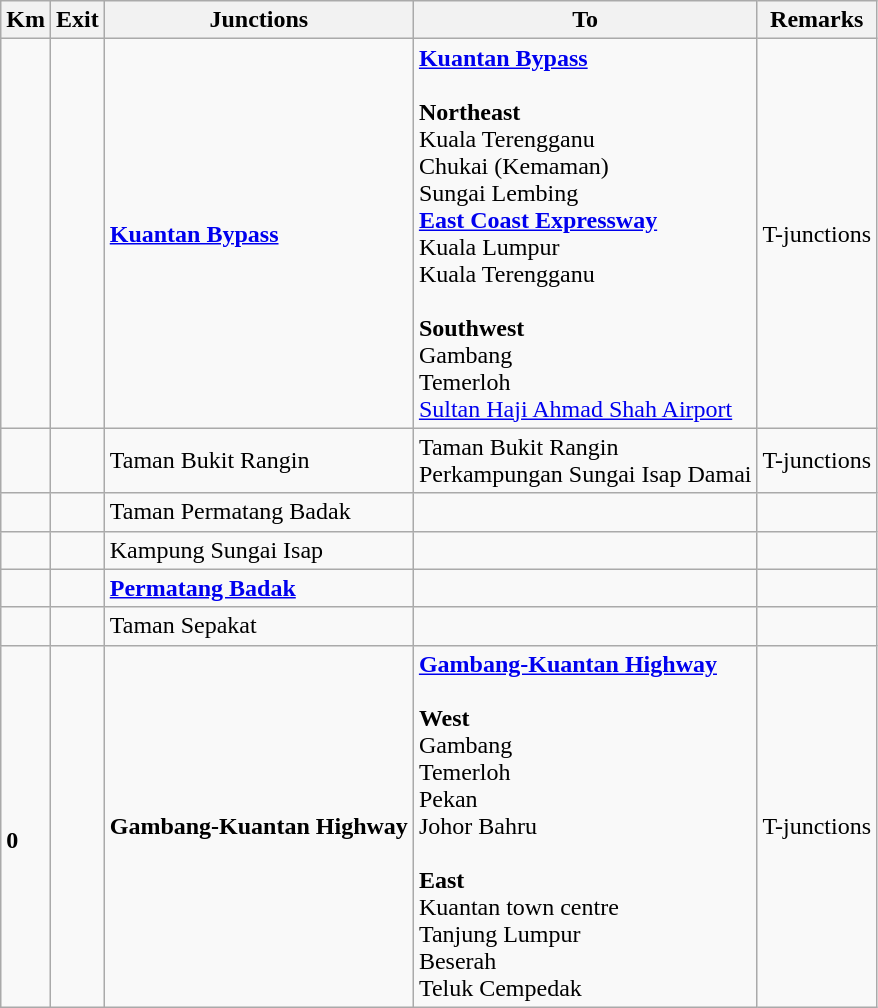<table class="wikitable">
<tr>
<th>Km</th>
<th>Exit</th>
<th>Junctions</th>
<th>To</th>
<th>Remarks</th>
</tr>
<tr>
<td></td>
<td></td>
<td> <strong><a href='#'>Kuantan Bypass</a></strong></td>
<td>  <strong><a href='#'>Kuantan Bypass</a></strong><br><br><strong>Northeast</strong><br>  Kuala Terengganu<br>  Chukai (Kemaman)<br> Sungai Lembing<br>  <strong><a href='#'>East Coast Expressway</a></strong><br>Kuala Lumpur<br>Kuala Terengganu<br><br><strong>Southwest</strong><br> Gambang<br> Temerloh<br> <a href='#'>Sultan Haji Ahmad Shah Airport</a> </td>
<td>T-junctions</td>
</tr>
<tr>
<td></td>
<td></td>
<td>Taman Bukit Rangin</td>
<td>Taman Bukit Rangin<br>Perkampungan Sungai Isap Damai</td>
<td>T-junctions</td>
</tr>
<tr>
<td></td>
<td></td>
<td>Taman Permatang Badak</td>
<td></td>
<td></td>
</tr>
<tr>
<td></td>
<td></td>
<td>Kampung Sungai Isap</td>
<td></td>
<td></td>
</tr>
<tr>
<td></td>
<td></td>
<td><strong><a href='#'>Permatang Badak</a></strong></td>
<td></td>
<td></td>
</tr>
<tr>
<td></td>
<td></td>
<td>Taman Sepakat</td>
<td></td>
<td></td>
</tr>
<tr>
<td><br><strong>0</strong></td>
<td></td>
<td><strong>Gambang-Kuantan Highway</strong></td>
<td> <strong><a href='#'>Gambang-Kuantan Highway</a></strong><br><br><strong>West</strong><br> Gambang<br> Temerloh<br>  Pekan<br>  Johor Bahru<br><br><strong>East</strong><br> Kuantan town centre<br> Tanjung Lumpur<br> Beserah<br> Teluk Cempedak</td>
<td>T-junctions</td>
</tr>
</table>
